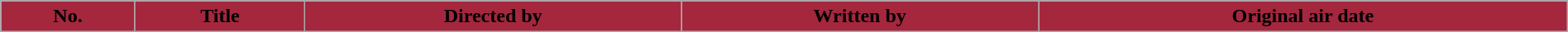<table class="wikitable plainrowheaders" style="width:100%; background:#fff;">
<tr>
<th style="background:#A4273E;">No.</th>
<th style="background:#A4273E;">Title</th>
<th style="background:#A4273E;">Directed by</th>
<th style="background:#A4273E;">Written by</th>
<th style="background:#A4273E;">Original air date<br>





</th>
</tr>
</table>
